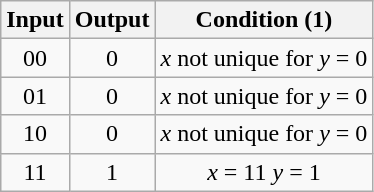<table class="wikitable" style="text-align:center">
<tr>
<th>Input</th>
<th>Output</th>
<th>Condition (1)</th>
</tr>
<tr>
<td>00</td>
<td>0</td>
<td><em>x</em> not unique for <em>y</em> = 0</td>
</tr>
<tr>
<td>01</td>
<td>0</td>
<td><em>x</em> not unique for <em>y</em> = 0</td>
</tr>
<tr>
<td>10</td>
<td>0</td>
<td><em>x</em> not unique for <em>y</em> = 0</td>
</tr>
<tr>
<td>11</td>
<td>1</td>
<td><em>x</em> = 11 <em>y</em> = 1</td>
</tr>
</table>
